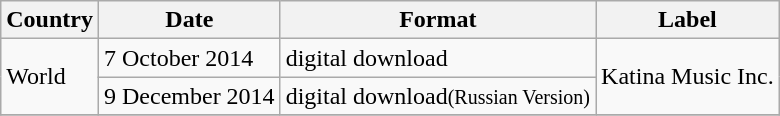<table class="wikitable">
<tr>
<th>Country</th>
<th>Date</th>
<th>Format</th>
<th>Label</th>
</tr>
<tr>
<td rowspan="2">World</td>
<td>7 October 2014</td>
<td>digital download</td>
<td rowspan="2">Katina Music Inc.</td>
</tr>
<tr>
<td>9 December 2014</td>
<td>digital download<small>(Russian Version)</small></td>
</tr>
<tr>
</tr>
</table>
